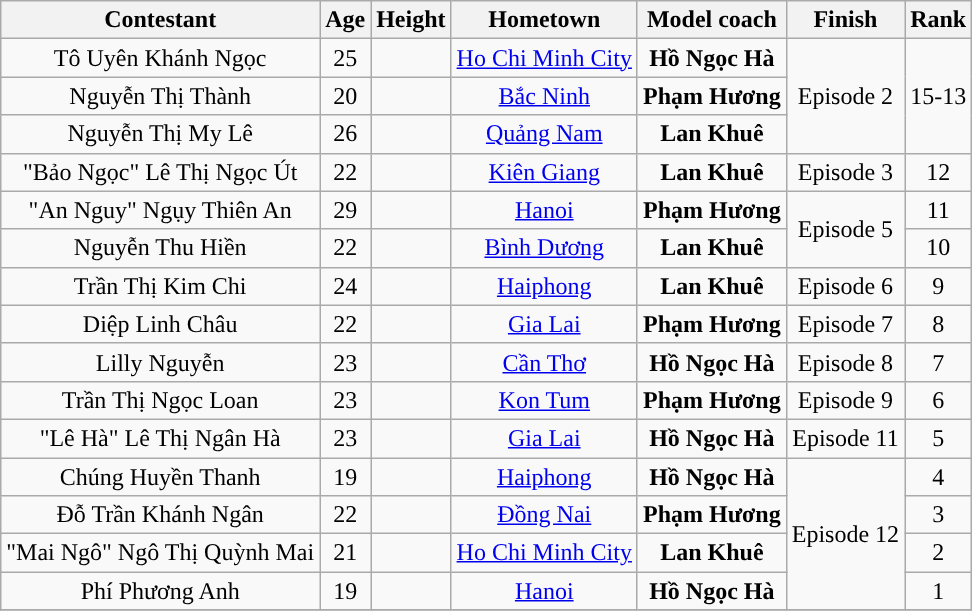<table class="wikitable sortable" style="text-align:center;">
<tr>
<th>Contestant</th>
<th>Age</th>
<th>Height</th>
<th>Hometown</th>
<th>Model coach</th>
<th>Finish</th>
<th>Rank</th>
</tr>
<tr>
<td>Tô Uyên Khánh Ngọc</td>
<td>25</td>
<td></td>
<td><a href='#'>Ho Chi Minh City</a></td>
<td><strong><span>Hồ Ngọc Hà</span></strong></td>
<td rowspan="3">Episode 2</td>
<td rowspan="3">15-13</td>
</tr>
<tr>
<td>Nguyễn Thị Thành</td>
<td>20</td>
<td></td>
<td><a href='#'>Bắc Ninh</a></td>
<td><strong><span>Phạm Hương</span></strong></td>
</tr>
<tr>
<td>Nguyễn Thị My Lê</td>
<td>26</td>
<td></td>
<td><a href='#'>Quảng Nam</a></td>
<td><strong><span>Lan Khuê</span></strong></td>
</tr>
<tr>
<td>"Bảo Ngọc" Lê Thị Ngọc Út</td>
<td>22</td>
<td></td>
<td><a href='#'>Kiên Giang</a></td>
<td><strong><span>Lan Khuê</span></strong></td>
<td>Episode 3</td>
<td>12</td>
</tr>
<tr>
<td>"An Nguy" Ngụy Thiên An</td>
<td>29</td>
<td></td>
<td><a href='#'>Hanoi</a></td>
<td><strong><span>Phạm Hương</span></strong></td>
<td rowspan="2">Episode 5</td>
<td>11</td>
</tr>
<tr>
<td>Nguyễn Thu Hiền</td>
<td>22</td>
<td></td>
<td><a href='#'>Bình Dương</a></td>
<td><strong><span>Lan Khuê</span></strong></td>
<td>10</td>
</tr>
<tr>
<td>Trần Thị Kim Chi</td>
<td>24</td>
<td></td>
<td><a href='#'>Haiphong</a></td>
<td><strong><span>Lan Khuê</span></strong></td>
<td>Episode 6</td>
<td>9</td>
</tr>
<tr>
<td>Diệp Linh Châu</td>
<td>22</td>
<td></td>
<td><a href='#'>Gia Lai</a></td>
<td><strong><span>Phạm Hương</span></strong></td>
<td>Episode 7</td>
<td>8</td>
</tr>
<tr>
<td>Lilly Nguyễn</td>
<td>23</td>
<td></td>
<td><a href='#'>Cần Thơ</a></td>
<td><strong><span>Hồ Ngọc Hà</span></strong></td>
<td>Episode 8</td>
<td>7</td>
</tr>
<tr>
<td>Trần Thị Ngọc Loan</td>
<td>23</td>
<td></td>
<td><a href='#'>Kon Tum</a></td>
<td><strong><span>Phạm Hương</span></strong></td>
<td>Episode 9</td>
<td>6</td>
</tr>
<tr>
<td>"Lê Hà" Lê Thị Ngân Hà</td>
<td>23</td>
<td></td>
<td><a href='#'>Gia Lai</a></td>
<td><strong><span>Hồ Ngọc Hà</span></strong></td>
<td>Episode 11</td>
<td>5</td>
</tr>
<tr>
<td>Chúng Huyền Thanh</td>
<td>19</td>
<td></td>
<td><a href='#'>Haiphong</a></td>
<td><strong><span>Hồ Ngọc Hà</span></strong></td>
<td rowspan="4">Episode 12</td>
<td>4</td>
</tr>
<tr>
<td>Đỗ Trần Khánh Ngân</td>
<td>22</td>
<td></td>
<td><a href='#'>Đồng Nai</a></td>
<td><strong><span>Phạm Hương</span></strong></td>
<td>3</td>
</tr>
<tr>
<td>"Mai Ngô" Ngô Thị Quỳnh Mai</td>
<td>21</td>
<td></td>
<td><a href='#'>Ho Chi Minh City</a></td>
<td><strong><span>Lan Khuê</span></strong></td>
<td>2</td>
</tr>
<tr>
<td>Phí Phương Anh</td>
<td>19</td>
<td></td>
<td><a href='#'>Hanoi</a></td>
<td><strong><span>Hồ Ngọc Hà</span></strong></td>
<td>1</td>
</tr>
<tr>
</tr>
</table>
